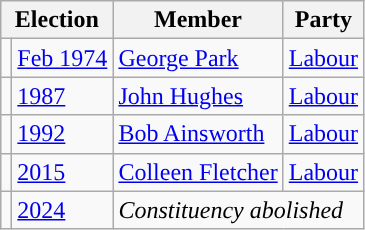<table class="wikitable">
<tr>
<th colspan="2">Election</th>
<th>Member</th>
<th>Party</th>
</tr>
<tr>
<td style="color:inherit;background-color: "></td>
<td><a href='#'>Feb 1974</a></td>
<td><a href='#'>George Park</a></td>
<td><a href='#'>Labour</a></td>
</tr>
<tr>
<td style="color:inherit;background-color: "></td>
<td><a href='#'>1987</a></td>
<td><a href='#'>John Hughes</a></td>
<td><a href='#'>Labour</a></td>
</tr>
<tr>
<td style="color:inherit;background-color: "></td>
<td><a href='#'>1992</a></td>
<td><a href='#'>Bob Ainsworth</a></td>
<td><a href='#'>Labour</a></td>
</tr>
<tr>
<td style="color:inherit;background-color: "></td>
<td><a href='#'>2015</a></td>
<td><a href='#'>Colleen Fletcher</a></td>
<td><a href='#'>Labour</a></td>
</tr>
<tr>
<td></td>
<td><a href='#'>2024</a></td>
<td colspan="2"><em>Constituency abolished</em></td>
</tr>
</table>
